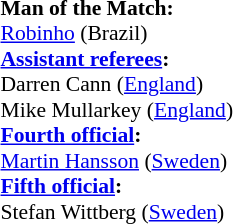<table style="width:50%; font-size:90%">
<tr>
<td><br><strong>Man of the Match:</strong>
<br><a href='#'>Robinho</a> (Brazil)<br><strong><a href='#'>Assistant referees</a>:</strong>
<br>Darren Cann (<a href='#'>England</a>)
<br>Mike Mullarkey (<a href='#'>England</a>)
<br><strong><a href='#'>Fourth official</a>:</strong>
<br><a href='#'>Martin Hansson</a>  (<a href='#'>Sweden</a>)
<br><strong><a href='#'>Fifth official</a>:</strong>
<br>Stefan Wittberg  (<a href='#'>Sweden</a>)</td>
</tr>
</table>
